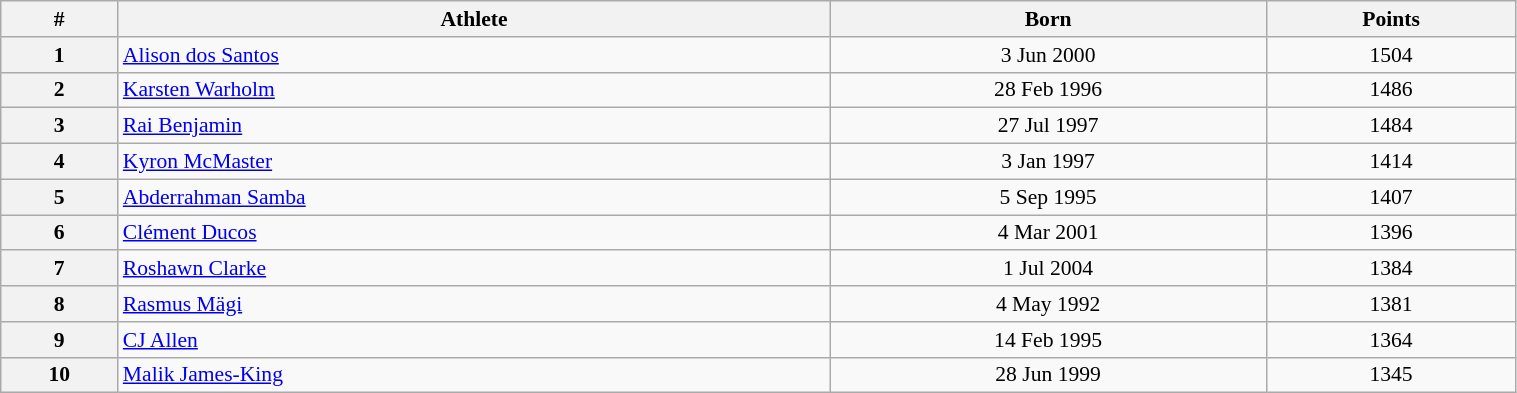<table class="wikitable" width=80% style="font-size:90%; text-align:center;">
<tr>
<th>#</th>
<th>Athlete</th>
<th>Born</th>
<th>Points</th>
</tr>
<tr>
<th>1</th>
<td align=left> <a href='#'>Alison dos Santos</a></td>
<td>3 Jun 2000</td>
<td>1504</td>
</tr>
<tr>
<th>2</th>
<td align=left> <a href='#'>Karsten Warholm</a></td>
<td>28 Feb 1996</td>
<td>1486</td>
</tr>
<tr>
<th>3</th>
<td align=left> <a href='#'>Rai Benjamin</a></td>
<td>27 Jul 1997</td>
<td>1484</td>
</tr>
<tr>
<th>4</th>
<td align=left> <a href='#'>Kyron McMaster</a></td>
<td>3 Jan 1997</td>
<td>1414</td>
</tr>
<tr>
<th>5</th>
<td align=left> <a href='#'>Abderrahman Samba</a></td>
<td>5 Sep 1995</td>
<td>1407</td>
</tr>
<tr>
<th>6</th>
<td align=left> <a href='#'>Clément Ducos</a></td>
<td>4 Mar 2001</td>
<td>1396</td>
</tr>
<tr>
<th>7</th>
<td align=left> <a href='#'>Roshawn Clarke</a></td>
<td>1 Jul 2004</td>
<td>1384</td>
</tr>
<tr>
<th>8</th>
<td align=left> <a href='#'>Rasmus Mägi</a></td>
<td>4 May 1992</td>
<td>1381</td>
</tr>
<tr>
<th>9</th>
<td align=left> <a href='#'>CJ Allen</a></td>
<td>14 Feb 1995</td>
<td>1364</td>
</tr>
<tr>
<th>10</th>
<td align=left> <a href='#'>Malik James-King</a></td>
<td>28 Jun 1999</td>
<td>1345</td>
</tr>
</table>
